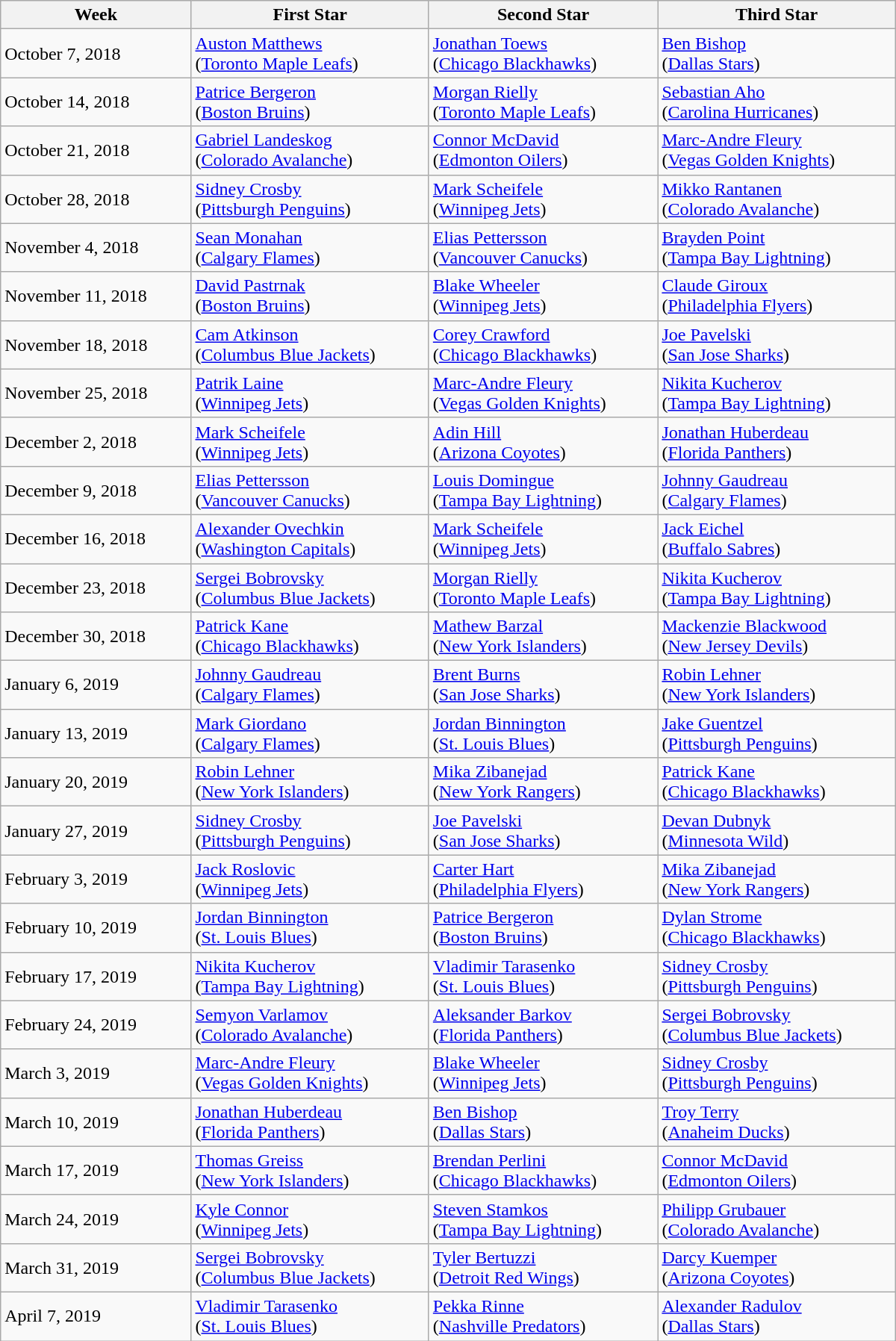<table class="wikitable" style="width: 50em;">
<tr style="text-align:center;">
<th>Week</th>
<th>First Star</th>
<th>Second Star</th>
<th>Third Star</th>
</tr>
<tr>
<td>October 7, 2018</td>
<td><a href='#'>Auston Matthews</a><br>(<a href='#'>Toronto Maple Leafs</a>)</td>
<td><a href='#'>Jonathan Toews</a><br>(<a href='#'>Chicago Blackhawks</a>)</td>
<td><a href='#'>Ben Bishop</a><br>(<a href='#'>Dallas Stars</a>)</td>
</tr>
<tr>
<td>October 14, 2018</td>
<td><a href='#'>Patrice Bergeron</a><br>(<a href='#'>Boston Bruins</a>)</td>
<td><a href='#'>Morgan Rielly</a><br>(<a href='#'>Toronto Maple Leafs</a>)</td>
<td><a href='#'>Sebastian Aho</a><br>(<a href='#'>Carolina Hurricanes</a>)</td>
</tr>
<tr>
<td>October 21, 2018</td>
<td><a href='#'>Gabriel Landeskog</a><br>(<a href='#'>Colorado Avalanche</a>)</td>
<td><a href='#'>Connor McDavid</a><br>(<a href='#'>Edmonton Oilers</a>)</td>
<td><a href='#'>Marc-Andre Fleury</a><br>(<a href='#'>Vegas Golden Knights</a>)</td>
</tr>
<tr>
<td>October 28, 2018</td>
<td><a href='#'>Sidney Crosby</a><br>(<a href='#'>Pittsburgh Penguins</a>)</td>
<td><a href='#'>Mark Scheifele </a><br>(<a href='#'>Winnipeg Jets</a>)</td>
<td><a href='#'>Mikko Rantanen</a><br>(<a href='#'>Colorado Avalanche</a>)</td>
</tr>
<tr>
<td>November 4, 2018</td>
<td><a href='#'>Sean Monahan</a><br>(<a href='#'>Calgary Flames</a>)</td>
<td><a href='#'>Elias Pettersson</a><br>(<a href='#'>Vancouver Canucks</a>)</td>
<td><a href='#'>Brayden Point</a><br>(<a href='#'>Tampa Bay Lightning</a>)</td>
</tr>
<tr>
<td>November 11, 2018</td>
<td><a href='#'>David Pastrnak</a><br>(<a href='#'>Boston Bruins</a>)</td>
<td><a href='#'>Blake Wheeler</a><br>(<a href='#'>Winnipeg Jets</a>)</td>
<td><a href='#'>Claude Giroux</a><br>(<a href='#'>Philadelphia Flyers</a>)</td>
</tr>
<tr>
<td>November 18, 2018</td>
<td><a href='#'>Cam Atkinson</a><br>(<a href='#'>Columbus Blue Jackets</a>)</td>
<td><a href='#'>Corey Crawford</a><br>(<a href='#'>Chicago Blackhawks</a>)</td>
<td><a href='#'>Joe Pavelski</a><br>(<a href='#'>San Jose Sharks</a>)</td>
</tr>
<tr>
<td>November 25, 2018</td>
<td><a href='#'>Patrik Laine</a><br>(<a href='#'>Winnipeg Jets</a>)</td>
<td><a href='#'>Marc-Andre Fleury</a><br>(<a href='#'>Vegas Golden Knights</a>)</td>
<td><a href='#'>Nikita Kucherov</a><br>(<a href='#'>Tampa Bay Lightning</a>)</td>
</tr>
<tr>
<td>December 2, 2018</td>
<td><a href='#'>Mark Scheifele</a><br>(<a href='#'>Winnipeg Jets</a>)</td>
<td><a href='#'>Adin Hill</a><br>(<a href='#'>Arizona Coyotes</a>)</td>
<td><a href='#'>Jonathan Huberdeau</a><br>(<a href='#'>Florida Panthers</a>)</td>
</tr>
<tr>
<td>December 9, 2018</td>
<td><a href='#'>Elias Pettersson</a><br>(<a href='#'>Vancouver Canucks</a>)</td>
<td><a href='#'>Louis Domingue</a><br>(<a href='#'>Tampa Bay Lightning</a>)</td>
<td><a href='#'>Johnny Gaudreau</a><br>(<a href='#'>Calgary Flames</a>)</td>
</tr>
<tr>
<td>December 16, 2018</td>
<td><a href='#'>Alexander Ovechkin</a><br>(<a href='#'>Washington Capitals</a>)</td>
<td><a href='#'>Mark Scheifele</a><br>(<a href='#'>Winnipeg Jets</a>)</td>
<td><a href='#'>Jack Eichel</a><br>(<a href='#'>Buffalo Sabres</a>)</td>
</tr>
<tr>
<td>December 23, 2018</td>
<td><a href='#'>Sergei Bobrovsky</a><br>(<a href='#'>Columbus Blue Jackets</a>)</td>
<td><a href='#'>Morgan Rielly</a><br>(<a href='#'>Toronto Maple Leafs</a>)</td>
<td><a href='#'>Nikita Kucherov</a><br>(<a href='#'>Tampa Bay Lightning</a>)</td>
</tr>
<tr>
<td>December 30, 2018</td>
<td><a href='#'>Patrick Kane</a><br>(<a href='#'>Chicago Blackhawks</a>)</td>
<td><a href='#'>Mathew Barzal</a><br>(<a href='#'>New York Islanders</a>)</td>
<td><a href='#'>Mackenzie Blackwood</a><br>(<a href='#'>New Jersey Devils</a>)</td>
</tr>
<tr>
<td>January 6, 2019</td>
<td><a href='#'>Johnny Gaudreau</a><br>(<a href='#'>Calgary Flames</a>)</td>
<td><a href='#'>Brent Burns</a><br>(<a href='#'>San Jose Sharks</a>)</td>
<td><a href='#'>Robin Lehner</a><br>(<a href='#'>New York Islanders</a>)</td>
</tr>
<tr>
<td>January 13, 2019</td>
<td><a href='#'>Mark Giordano</a><br>(<a href='#'>Calgary Flames</a>)</td>
<td><a href='#'>Jordan Binnington</a><br>(<a href='#'>St. Louis Blues</a>)</td>
<td><a href='#'>Jake Guentzel</a><br>(<a href='#'>Pittsburgh Penguins</a>)</td>
</tr>
<tr>
<td>January 20, 2019</td>
<td><a href='#'>Robin Lehner</a><br>(<a href='#'>New York Islanders</a>)</td>
<td><a href='#'>Mika Zibanejad</a><br>(<a href='#'>New York Rangers</a>)</td>
<td><a href='#'>Patrick Kane</a><br>(<a href='#'>Chicago Blackhawks</a>)</td>
</tr>
<tr>
<td>January 27, 2019</td>
<td><a href='#'>Sidney Crosby</a><br>(<a href='#'>Pittsburgh Penguins</a>)</td>
<td><a href='#'>Joe Pavelski</a><br>(<a href='#'>San Jose Sharks</a>)</td>
<td><a href='#'>Devan Dubnyk</a><br>(<a href='#'>Minnesota Wild</a>)</td>
</tr>
<tr>
<td>February 3, 2019</td>
<td><a href='#'>Jack Roslovic</a><br>(<a href='#'>Winnipeg Jets</a>)</td>
<td><a href='#'>Carter Hart</a><br>(<a href='#'>Philadelphia Flyers</a>)</td>
<td><a href='#'>Mika Zibanejad</a><br>(<a href='#'>New York Rangers</a>)</td>
</tr>
<tr>
<td>February 10, 2019</td>
<td><a href='#'>Jordan Binnington</a><br>(<a href='#'>St. Louis Blues</a>)</td>
<td><a href='#'>Patrice Bergeron</a><br>(<a href='#'>Boston Bruins</a>)</td>
<td><a href='#'>Dylan Strome</a><br>(<a href='#'>Chicago Blackhawks</a>)</td>
</tr>
<tr>
<td>February 17, 2019</td>
<td><a href='#'>Nikita Kucherov</a><br>(<a href='#'>Tampa Bay Lightning</a>)</td>
<td><a href='#'>Vladimir Tarasenko</a><br>(<a href='#'>St. Louis Blues</a>)</td>
<td><a href='#'>Sidney Crosby</a><br>(<a href='#'>Pittsburgh Penguins</a>)</td>
</tr>
<tr>
<td>February 24, 2019</td>
<td><a href='#'>Semyon Varlamov</a><br>(<a href='#'>Colorado Avalanche</a>)</td>
<td><a href='#'>Aleksander Barkov</a><br>(<a href='#'>Florida Panthers</a>)</td>
<td><a href='#'>Sergei Bobrovsky</a><br>(<a href='#'>Columbus Blue Jackets</a>)</td>
</tr>
<tr>
<td>March 3, 2019</td>
<td><a href='#'>Marc-Andre Fleury</a><br>(<a href='#'>Vegas Golden Knights</a>)</td>
<td><a href='#'>Blake Wheeler</a><br>(<a href='#'>Winnipeg Jets</a>)</td>
<td><a href='#'>Sidney Crosby</a><br>(<a href='#'>Pittsburgh Penguins</a>)</td>
</tr>
<tr>
<td>March 10, 2019</td>
<td><a href='#'>Jonathan Huberdeau</a><br>(<a href='#'>Florida Panthers</a>)</td>
<td><a href='#'>Ben Bishop</a><br>(<a href='#'>Dallas Stars</a>)</td>
<td><a href='#'>Troy Terry</a><br>(<a href='#'>Anaheim Ducks</a>)</td>
</tr>
<tr>
<td>March 17, 2019</td>
<td><a href='#'>Thomas Greiss</a><br>(<a href='#'>New York Islanders</a>)</td>
<td><a href='#'>Brendan Perlini</a><br>(<a href='#'>Chicago Blackhawks</a>)</td>
<td><a href='#'>Connor McDavid</a><br>(<a href='#'>Edmonton Oilers</a>)</td>
</tr>
<tr>
<td>March 24, 2019</td>
<td><a href='#'>Kyle Connor</a><br>(<a href='#'>Winnipeg Jets</a>)</td>
<td><a href='#'>Steven Stamkos</a><br>(<a href='#'>Tampa Bay Lightning</a>)</td>
<td><a href='#'>Philipp Grubauer</a><br>(<a href='#'>Colorado Avalanche</a>)</td>
</tr>
<tr>
<td>March 31, 2019</td>
<td><a href='#'>Sergei Bobrovsky</a><br>(<a href='#'>Columbus Blue Jackets</a>)</td>
<td><a href='#'>Tyler Bertuzzi</a><br>(<a href='#'>Detroit Red Wings</a>)</td>
<td><a href='#'>Darcy Kuemper</a><br>(<a href='#'>Arizona Coyotes</a>)</td>
</tr>
<tr>
<td>April 7, 2019</td>
<td><a href='#'>Vladimir Tarasenko</a><br>(<a href='#'>St. Louis Blues</a>)</td>
<td><a href='#'>Pekka Rinne</a><br>(<a href='#'>Nashville Predators</a>)</td>
<td><a href='#'>Alexander Radulov</a><br>(<a href='#'>Dallas Stars</a>)</td>
</tr>
</table>
